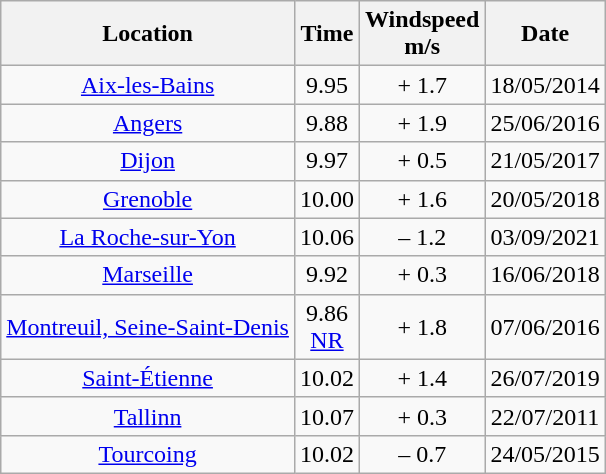<table class="wikitable" style= "text-align: center">
<tr>
<th>Location</th>
<th>Time</th>
<th>Windspeed<br>m/s</th>
<th>Date</th>
</tr>
<tr>
<td><a href='#'>Aix-les-Bains</a></td>
<td>9.95</td>
<td>+ 1.7</td>
<td>18/05/2014</td>
</tr>
<tr>
<td><a href='#'>Angers</a></td>
<td>9.88</td>
<td>+ 1.9</td>
<td>25/06/2016</td>
</tr>
<tr>
<td><a href='#'>Dijon</a></td>
<td>9.97</td>
<td>+ 0.5</td>
<td>21/05/2017</td>
</tr>
<tr>
<td><a href='#'>Grenoble</a></td>
<td>10.00</td>
<td>+ 1.6</td>
<td>20/05/2018</td>
</tr>
<tr>
<td><a href='#'>La Roche-sur-Yon</a></td>
<td>10.06</td>
<td>– 1.2</td>
<td>03/09/2021</td>
</tr>
<tr>
<td><a href='#'>Marseille</a></td>
<td>9.92</td>
<td>+ 0.3</td>
<td>16/06/2018</td>
</tr>
<tr>
<td><a href='#'>Montreuil, Seine-Saint-Denis</a></td>
<td>9.86<br><a href='#'>NR</a></td>
<td>+ 1.8</td>
<td>07/06/2016</td>
</tr>
<tr>
<td><a href='#'>Saint-Étienne</a></td>
<td>10.02</td>
<td>+ 1.4</td>
<td>26/07/2019</td>
</tr>
<tr>
<td><a href='#'>Tallinn</a></td>
<td>10.07</td>
<td>+ 0.3</td>
<td>22/07/2011</td>
</tr>
<tr>
<td><a href='#'>Tourcoing</a></td>
<td>10.02</td>
<td>– 0.7</td>
<td>24/05/2015</td>
</tr>
</table>
